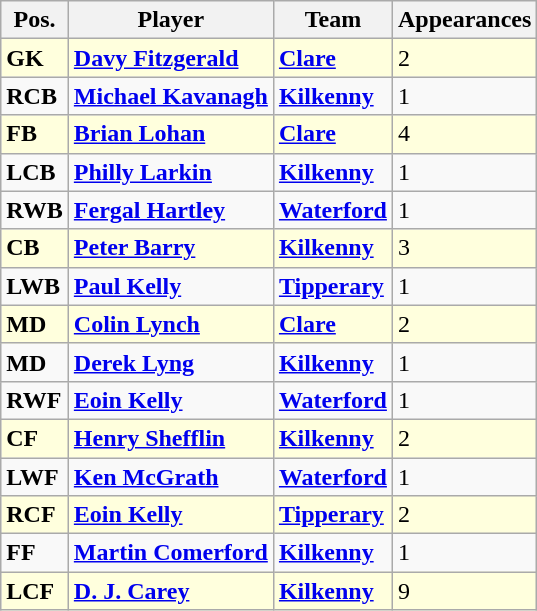<table class="wikitable">
<tr>
<th>Pos.</th>
<th>Player</th>
<th>Team</th>
<th>Appearances</th>
</tr>
<tr bgcolor=#FFFFDD>
<td><strong>GK</strong></td>
<td> <strong><a href='#'>Davy Fitzgerald</a></strong></td>
<td><strong><a href='#'>Clare</a></strong></td>
<td>2</td>
</tr>
<tr>
<td><strong>RCB</strong></td>
<td> <strong><a href='#'>Michael Kavanagh</a></strong></td>
<td><strong><a href='#'>Kilkenny</a></strong></td>
<td>1</td>
</tr>
<tr bgcolor=#FFFFDD>
<td><strong>FB</strong></td>
<td> <strong><a href='#'>Brian Lohan</a></strong></td>
<td><strong><a href='#'>Clare</a></strong></td>
<td>4</td>
</tr>
<tr>
<td><strong>LCB</strong></td>
<td> <strong><a href='#'>Philly Larkin</a></strong></td>
<td><strong><a href='#'>Kilkenny</a></strong></td>
<td>1</td>
</tr>
<tr>
<td><strong>RWB</strong></td>
<td> <strong><a href='#'>Fergal Hartley</a></strong></td>
<td><strong><a href='#'>Waterford</a></strong></td>
<td>1</td>
</tr>
<tr bgcolor=#FFFFDD>
<td><strong>CB</strong></td>
<td> <strong><a href='#'>Peter Barry</a></strong></td>
<td><strong><a href='#'>Kilkenny</a></strong></td>
<td>3</td>
</tr>
<tr>
<td><strong>LWB</strong></td>
<td> <strong><a href='#'>Paul Kelly</a></strong></td>
<td><strong><a href='#'>Tipperary</a></strong></td>
<td>1</td>
</tr>
<tr bgcolor=#FFFFDD>
<td><strong>MD</strong></td>
<td> <strong><a href='#'>Colin Lynch</a></strong></td>
<td><strong><a href='#'>Clare</a></strong></td>
<td>2</td>
</tr>
<tr>
<td><strong>MD</strong></td>
<td> <strong><a href='#'>Derek Lyng</a></strong></td>
<td><strong><a href='#'>Kilkenny</a></strong></td>
<td>1</td>
</tr>
<tr>
<td><strong>RWF</strong></td>
<td> <strong><a href='#'>Eoin Kelly</a></strong></td>
<td><strong><a href='#'>Waterford</a></strong></td>
<td>1</td>
</tr>
<tr bgcolor=#FFFFDD>
<td><strong>CF</strong></td>
<td> <strong><a href='#'>Henry Shefflin</a></strong></td>
<td><strong><a href='#'>Kilkenny</a></strong></td>
<td>2</td>
</tr>
<tr>
<td><strong>LWF</strong></td>
<td> <strong><a href='#'>Ken McGrath</a></strong></td>
<td><strong><a href='#'>Waterford</a></strong></td>
<td>1</td>
</tr>
<tr bgcolor=#FFFFDD>
<td><strong>RCF</strong></td>
<td> <strong><a href='#'>Eoin Kelly</a></strong></td>
<td><strong><a href='#'>Tipperary</a></strong></td>
<td>2</td>
</tr>
<tr>
<td><strong>FF</strong></td>
<td> <strong><a href='#'>Martin Comerford</a></strong></td>
<td><strong><a href='#'>Kilkenny</a></strong></td>
<td>1</td>
</tr>
<tr bgcolor=#FFFFDD>
<td><strong>LCF</strong></td>
<td> <strong><a href='#'>D. J. Carey</a></strong></td>
<td><strong><a href='#'>Kilkenny</a></strong></td>
<td>9</td>
</tr>
</table>
